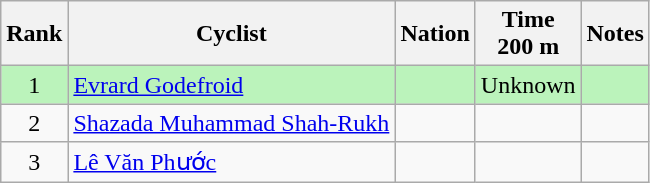<table class="wikitable sortable" style="text-align:center">
<tr>
<th>Rank</th>
<th>Cyclist</th>
<th>Nation</th>
<th>Time<br>200 m</th>
<th>Notes</th>
</tr>
<tr bgcolor=bbf3bb>
<td>1</td>
<td align=left><a href='#'>Evrard Godefroid</a></td>
<td align=left></td>
<td>Unknown</td>
<td></td>
</tr>
<tr>
<td>2</td>
<td align=left><a href='#'>Shazada Muhammad Shah-Rukh</a></td>
<td align=left></td>
<td></td>
<td></td>
</tr>
<tr>
<td>3</td>
<td align=left><a href='#'>Lê Văn Phước</a></td>
<td align=left></td>
<td></td>
<td></td>
</tr>
</table>
